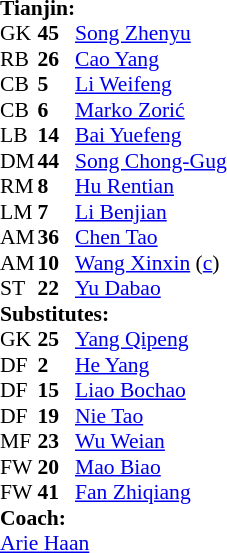<table style="font-size: 90%" cellspacing="0" cellpadding="0">
<tr>
<td colspan="4"><strong>Tianjin:</strong></td>
</tr>
<tr>
<th width="25"></th>
<th width="25"></th>
</tr>
<tr>
<td>GK</td>
<td><strong>45</strong></td>
<td> <a href='#'>Song Zhenyu</a></td>
<td></td>
</tr>
<tr>
<td>RB</td>
<td><strong>26</strong></td>
<td> <a href='#'>Cao Yang</a></td>
<td></td>
</tr>
<tr>
<td>CB</td>
<td><strong>5</strong></td>
<td> <a href='#'>Li Weifeng</a></td>
</tr>
<tr>
<td>CB</td>
<td><strong>6</strong></td>
<td> <a href='#'>Marko Zorić</a></td>
<td></td>
</tr>
<tr>
<td>LB</td>
<td><strong>14</strong></td>
<td> <a href='#'>Bai Yuefeng</a></td>
</tr>
<tr>
<td>DM</td>
<td><strong>44</strong></td>
<td> <a href='#'>Song Chong-Gug</a></td>
</tr>
<tr>
<td>RM</td>
<td><strong>8</strong></td>
<td> <a href='#'>Hu Rentian</a></td>
<td></td>
<td></td>
</tr>
<tr>
<td>LM</td>
<td><strong>7</strong></td>
<td> <a href='#'>Li Benjian</a></td>
<td></td>
<td></td>
</tr>
<tr>
<td>AM</td>
<td><strong>36</strong></td>
<td> <a href='#'>Chen Tao</a></td>
</tr>
<tr>
<td>AM</td>
<td><strong>10</strong></td>
<td> <a href='#'>Wang Xinxin</a> (<a href='#'>c</a>)</td>
<td></td>
</tr>
<tr>
<td>ST</td>
<td><strong>22</strong></td>
<td> <a href='#'>Yu Dabao</a></td>
<td></td>
</tr>
<tr>
<td colspan=4><strong>Substitutes:</strong></td>
</tr>
<tr>
<td>GK</td>
<td><strong>25</strong></td>
<td> <a href='#'>Yang Qipeng</a></td>
</tr>
<tr>
<td>DF</td>
<td><strong>2</strong></td>
<td> <a href='#'>He Yang</a></td>
</tr>
<tr>
<td>DF</td>
<td><strong>15</strong></td>
<td> <a href='#'>Liao Bochao</a></td>
</tr>
<tr>
<td>DF</td>
<td><strong>19</strong></td>
<td> <a href='#'>Nie Tao</a></td>
<td></td>
<td></td>
</tr>
<tr>
<td>MF</td>
<td><strong>23</strong></td>
<td> <a href='#'>Wu Weian</a></td>
<td></td>
<td></td>
</tr>
<tr>
<td>FW</td>
<td><strong>20</strong></td>
<td> <a href='#'>Mao Biao</a></td>
</tr>
<tr>
<td>FW</td>
<td><strong>41</strong></td>
<td> <a href='#'>Fan Zhiqiang</a></td>
</tr>
<tr>
<td colspan=4><strong>Coach:</strong></td>
</tr>
<tr>
<td colspan="4"> <a href='#'>Arie Haan</a></td>
</tr>
</table>
